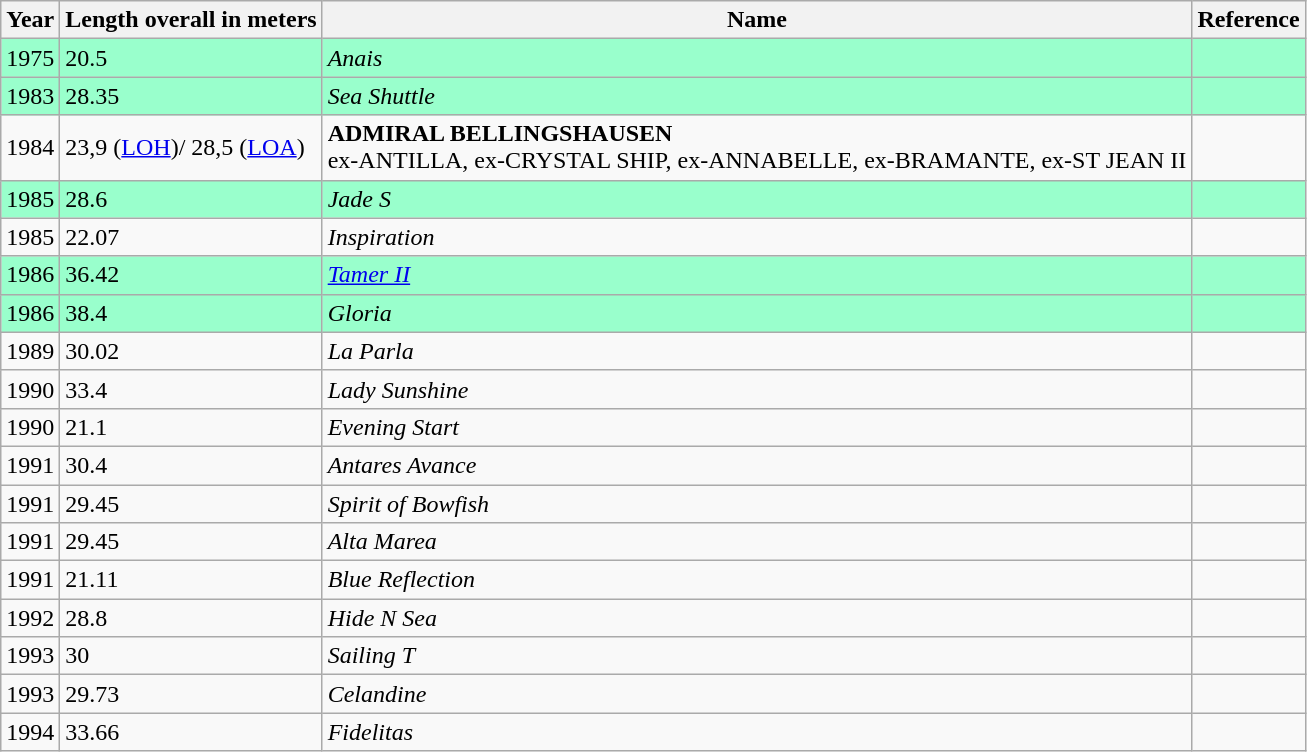<table class="wikitable sortable">
<tr>
<th>Year</th>
<th>Length overall in meters</th>
<th>Name</th>
<th>Reference</th>
</tr>
<tr style="background:#9fc;">
<td>1975</td>
<td>20.5</td>
<td><em>Anais</em></td>
<td></td>
</tr>
<tr style="background:#9fc;">
<td>1983</td>
<td>28.35</td>
<td><em>Sea Shuttle</em></td>
<td></td>
</tr>
<tr>
<td>1984</td>
<td>23,9 (<a href='#'>LOH</a>)/ 28,5 (<a href='#'>LOA</a>)</td>
<td><strong>ADMIRAL BELLINGSHAUSEN</strong> <br>ex-ANTILLA, ex-CRYSTAL SHIP, ex-ANNABELLE, ex-BRAMANTE, ex-ST JEAN II</td>
<td> </td>
</tr>
<tr style="background:#9fc;">
<td>1985</td>
<td>28.6</td>
<td><em>Jade S</em></td>
<td></td>
</tr>
<tr>
<td>1985</td>
<td>22.07</td>
<td><em>Inspiration</em></td>
<td></td>
</tr>
<tr style="background:#9fc;">
<td>1986</td>
<td>36.42</td>
<td><em><a href='#'>Tamer II</a></em></td>
<td></td>
</tr>
<tr style="background:#9fc;">
<td>1986</td>
<td>38.4</td>
<td><em>Gloria</em></td>
<td></td>
</tr>
<tr>
<td>1989</td>
<td>30.02</td>
<td><em>La Parla</em></td>
<td></td>
</tr>
<tr>
<td>1990</td>
<td>33.4</td>
<td><em>Lady Sunshine</em></td>
<td></td>
</tr>
<tr>
<td>1990</td>
<td>21.1</td>
<td><em>Evening Start</em></td>
<td></td>
</tr>
<tr>
<td>1991</td>
<td>30.4</td>
<td><em>Antares Avance</em></td>
<td></td>
</tr>
<tr>
<td>1991</td>
<td>29.45</td>
<td><em>Spirit of Bowfish</em></td>
<td></td>
</tr>
<tr>
<td>1991</td>
<td>29.45</td>
<td><em>Alta Marea</em></td>
<td></td>
</tr>
<tr>
<td>1991</td>
<td>21.11</td>
<td><em>Blue Reflection</em></td>
<td></td>
</tr>
<tr>
<td>1992</td>
<td>28.8</td>
<td><em>Hide N Sea</em></td>
<td></td>
</tr>
<tr>
<td>1993</td>
<td>30</td>
<td><em>Sailing T</em></td>
<td></td>
</tr>
<tr>
<td>1993</td>
<td>29.73</td>
<td><em>Celandine</em></td>
<td></td>
</tr>
<tr>
<td>1994</td>
<td>33.66</td>
<td><em>Fidelitas</em></td>
<td></td>
</tr>
</table>
